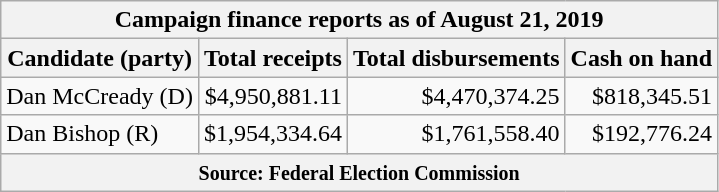<table class="wikitable sortable">
<tr>
<th colspan=4>Campaign finance reports as of August 21, 2019</th>
</tr>
<tr style="text-align:center;">
<th>Candidate (party)</th>
<th>Total receipts</th>
<th>Total disbursements</th>
<th>Cash on hand</th>
</tr>
<tr>
<td>Dan McCready (D)</td>
<td style="text-align:right;">$4,950,881.11</td>
<td style="text-align:right;">$4,470,374.25</td>
<td style="text-align:right;">$818,345.51</td>
</tr>
<tr>
<td>Dan Bishop (R)</td>
<td style="text-align:right;">$1,954,334.64</td>
<td style="text-align:right;">$1,761,558.40</td>
<td style="text-align:right;">$192,776.24</td>
</tr>
<tr>
<th colspan="4"><small>Source: Federal Election Commission</small></th>
</tr>
</table>
